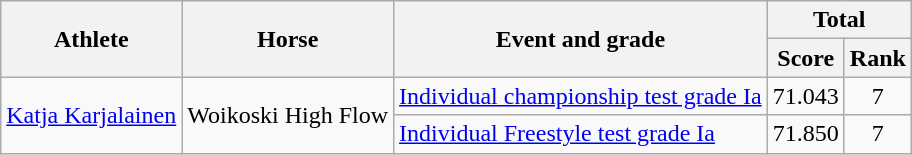<table class=wikitable>
<tr>
<th rowspan="2">Athlete</th>
<th rowspan="2">Horse</th>
<th rowspan="2">Event and grade</th>
<th colspan="2">Total</th>
</tr>
<tr>
<th>Score</th>
<th>Rank</th>
</tr>
<tr>
<td rowspan=2><a href='#'>Katja Karjalainen</a></td>
<td rowspan=2>Woikoski High Flow</td>
<td><a href='#'>Individual championship test grade Ia</a></td>
<td align="center">71.043</td>
<td align="center">7</td>
</tr>
<tr>
<td><a href='#'>Individual Freestyle test grade Ia</a></td>
<td align="center">71.850</td>
<td align="center">7</td>
</tr>
</table>
